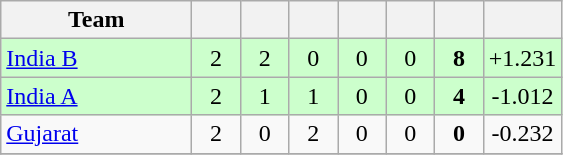<table class="wikitable" style="text-align:center">
<tr>
<th style="width:120px">Team</th>
<th style="width:25px"></th>
<th style="width:25px"></th>
<th style="width:25px"></th>
<th style="width:25px"></th>
<th style="width:25px"></th>
<th style="width:25px"></th>
<th style="width:40px"></th>
</tr>
<tr style="background:#cfc;">
<td style="text-align:left"><a href='#'>India B</a></td>
<td>2</td>
<td>2</td>
<td>0</td>
<td>0</td>
<td>0</td>
<td><strong>8</strong></td>
<td>+1.231</td>
</tr>
<tr style="background:#cfc;">
<td style="text-align:left"><a href='#'>India A</a></td>
<td>2</td>
<td>1</td>
<td>1</td>
<td>0</td>
<td>0</td>
<td><strong>4</strong></td>
<td>-1.012</td>
</tr>
<tr>
<td style="text-align:left"><a href='#'>Gujarat</a></td>
<td>2</td>
<td>0</td>
<td>2</td>
<td>0</td>
<td>0</td>
<td><strong>0</strong></td>
<td>-0.232</td>
</tr>
<tr>
</tr>
</table>
